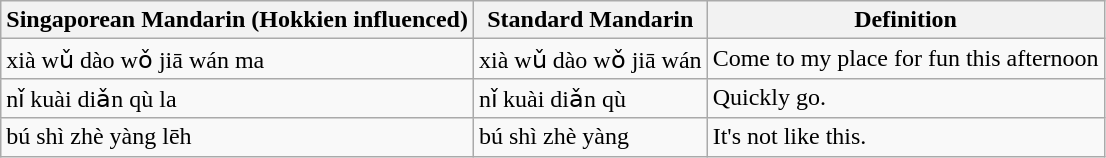<table class=wikitable>
<tr>
<th>Singaporean Mandarin (Hokkien influenced)</th>
<th>Standard Mandarin</th>
<th>Definition</th>
</tr>
<tr>
<td> xià wǔ dào wǒ jiā wán ma</td>
<td> xià wǔ dào wǒ jiā wán</td>
<td>Come to my place for fun this afternoon</td>
</tr>
<tr>
<td> nǐ kuài diǎn qù la</td>
<td> nǐ kuài diǎn qù</td>
<td>Quickly go.</td>
</tr>
<tr>
<td> bú shì zhè yàng lēh</td>
<td> bú shì zhè yàng</td>
<td>It's not like this.</td>
</tr>
</table>
